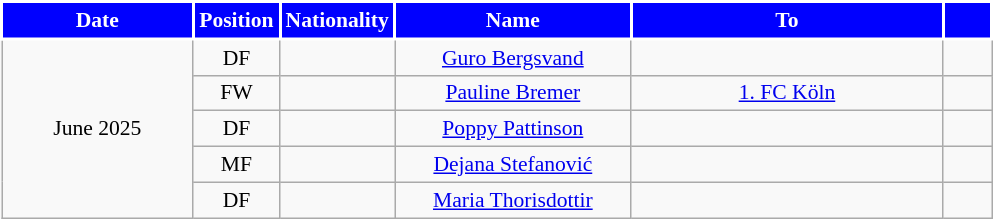<table class="wikitable" style="text-align:center; font-size:90%; ">
<tr>
<th style="background:#0000FF;color:white;border:2px solid #ffffff; width:120px;" scope="col">Date</th>
<th style="background:#0000FF;color:white;border:2px solid #ffffff; width:50px;" scope="col">Position</th>
<th style="background:#0000FF;color:white;border:2px solid #ffffff; width:50px;" scope="col">Nationality</th>
<th style="background:#0000FF;color:white;border:2px solid #ffffff; width:150px;" scope="col">Name</th>
<th style="background:#0000FF;color:white;border:2px solid #ffffff; width:200px;" scope="col">To</th>
<th style="background:#0000FF;color:white;border:2px solid #ffffff; width:25px;" scope="col"></th>
</tr>
<tr>
<td rowspan=5>June 2025</td>
<td>DF</td>
<td></td>
<td><a href='#'>Guro Bergsvand</a></td>
<td></td>
<td></td>
</tr>
<tr>
<td>FW</td>
<td></td>
<td><a href='#'>Pauline Bremer</a></td>
<td> <a href='#'>1. FC Köln</a></td>
<td></td>
</tr>
<tr>
<td>DF</td>
<td></td>
<td><a href='#'>Poppy Pattinson</a></td>
<td></td>
<td></td>
</tr>
<tr>
<td>MF</td>
<td></td>
<td><a href='#'>Dejana Stefanović</a></td>
<td></td>
<td></td>
</tr>
<tr>
<td>DF</td>
<td></td>
<td><a href='#'>Maria Thorisdottir</a></td>
<td></td>
<td></td>
</tr>
</table>
